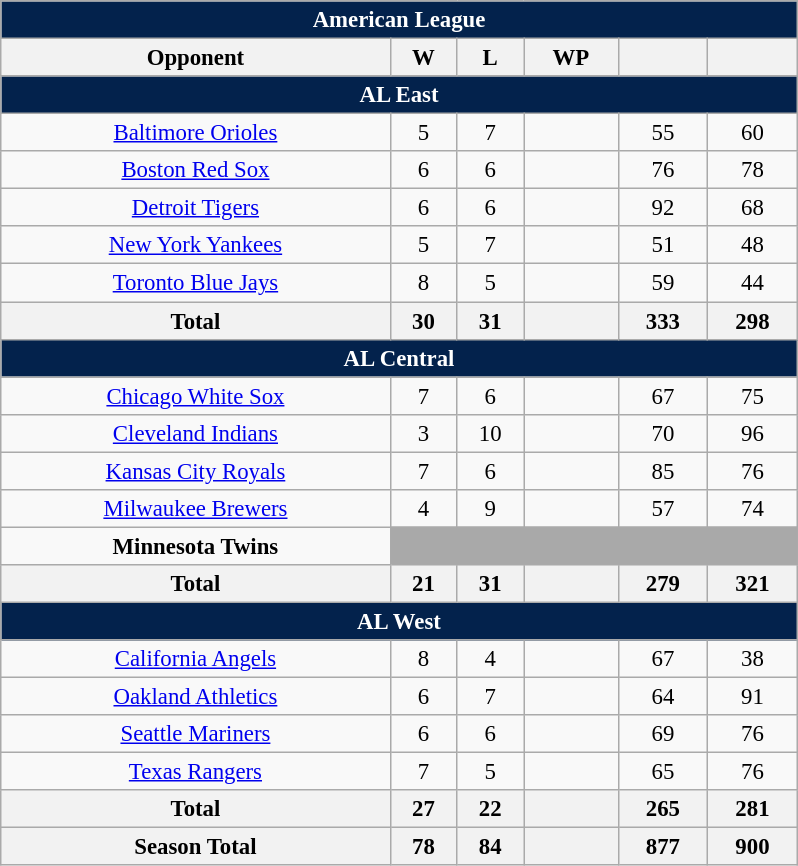<table class="wikitable" style="font-size:95%; text-align:center; width:35em;margin: 0.5em auto;">
<tr>
<th colspan="7" style="background:#03224c; color:#ffffff;">American League</th>
</tr>
<tr>
<th>Opponent</th>
<th>W</th>
<th>L</th>
<th>WP</th>
<th></th>
<th></th>
</tr>
<tr>
<th colspan="7" style="background:#03224c; color:#ffffff;">AL East</th>
</tr>
<tr>
<td><a href='#'>Baltimore Orioles</a></td>
<td>5</td>
<td>7</td>
<td></td>
<td>55</td>
<td>60</td>
</tr>
<tr>
<td><a href='#'>Boston Red Sox</a></td>
<td>6</td>
<td>6</td>
<td></td>
<td>76</td>
<td>78</td>
</tr>
<tr>
<td><a href='#'>Detroit Tigers</a></td>
<td>6</td>
<td>6</td>
<td></td>
<td>92</td>
<td>68</td>
</tr>
<tr>
<td><a href='#'>New York Yankees</a></td>
<td>5</td>
<td>7</td>
<td></td>
<td>51</td>
<td>48</td>
</tr>
<tr>
<td><a href='#'>Toronto Blue Jays</a></td>
<td>8</td>
<td>5</td>
<td></td>
<td>59</td>
<td>44</td>
</tr>
<tr>
<th>Total</th>
<th>30</th>
<th>31</th>
<th></th>
<th>333</th>
<th>298</th>
</tr>
<tr>
<th colspan="7" style="background:#03224c; color:#ffffff;">AL Central</th>
</tr>
<tr>
<td><a href='#'>Chicago White Sox</a></td>
<td>7</td>
<td>6</td>
<td></td>
<td>67</td>
<td>75</td>
</tr>
<tr>
<td><a href='#'>Cleveland Indians</a></td>
<td>3</td>
<td>10</td>
<td></td>
<td>70</td>
<td>96</td>
</tr>
<tr>
<td><a href='#'>Kansas City Royals</a></td>
<td>7</td>
<td>6</td>
<td></td>
<td>85</td>
<td>76</td>
</tr>
<tr>
<td><a href='#'>Milwaukee Brewers</a></td>
<td>4</td>
<td>9</td>
<td></td>
<td>57</td>
<td>74</td>
</tr>
<tr>
<td><strong>Minnesota Twins</strong></td>
<td colspan=5 style="background:darkgray;"></td>
</tr>
<tr>
<th>Total</th>
<th>21</th>
<th>31</th>
<th></th>
<th>279</th>
<th>321</th>
</tr>
<tr>
<th colspan="7" style="background:#03224c; color:#ffffff;">AL West</th>
</tr>
<tr>
<td><a href='#'>California Angels</a></td>
<td>8</td>
<td>4</td>
<td></td>
<td>67</td>
<td>38</td>
</tr>
<tr>
<td><a href='#'>Oakland Athletics</a></td>
<td>6</td>
<td>7</td>
<td></td>
<td>64</td>
<td>91</td>
</tr>
<tr>
<td><a href='#'>Seattle Mariners</a></td>
<td>6</td>
<td>6</td>
<td></td>
<td>69</td>
<td>76</td>
</tr>
<tr>
<td><a href='#'>Texas Rangers</a></td>
<td>7</td>
<td>5</td>
<td></td>
<td>65</td>
<td>76</td>
</tr>
<tr>
<th>Total</th>
<th>27</th>
<th>22</th>
<th></th>
<th>265</th>
<th>281</th>
</tr>
<tr>
<th>Season Total</th>
<th>78</th>
<th>84</th>
<th></th>
<th>877</th>
<th>900</th>
</tr>
</table>
